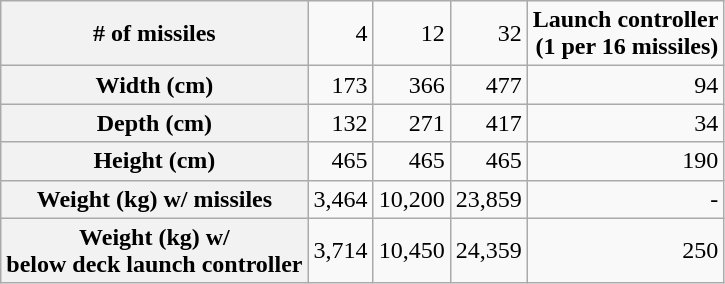<table class="wikitable" style="text-align:right;">
<tr>
<th># of missiles</th>
<td>4</td>
<td>12</td>
<td>32</td>
<td><strong>Launch controller<br>(1 per 16 missiles)</strong></td>
</tr>
<tr>
<th>Width (cm)</th>
<td>173</td>
<td>366</td>
<td>477</td>
<td>94</td>
</tr>
<tr>
<th>Depth (cm)</th>
<td>132</td>
<td>271</td>
<td>417</td>
<td>34</td>
</tr>
<tr>
<th>Height (cm)</th>
<td>465</td>
<td>465</td>
<td>465</td>
<td>190</td>
</tr>
<tr>
<th>Weight (kg) w/ missiles</th>
<td>3,464</td>
<td>10,200</td>
<td>23,859</td>
<td>-</td>
</tr>
<tr>
<th>Weight (kg) w/ <br>below deck launch controller</th>
<td>3,714</td>
<td>10,450</td>
<td>24,359</td>
<td>250</td>
</tr>
</table>
